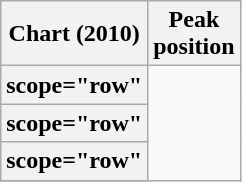<table class="wikitable plainrowheaders sortable" style="text-align:center;">
<tr>
<th scope="col">Chart (2010)</th>
<th scope="col">Peak<br>position</th>
</tr>
<tr>
<th>scope="row"</th>
</tr>
<tr>
<th>scope="row"</th>
</tr>
<tr>
<th>scope="row"</th>
</tr>
<tr>
</tr>
</table>
